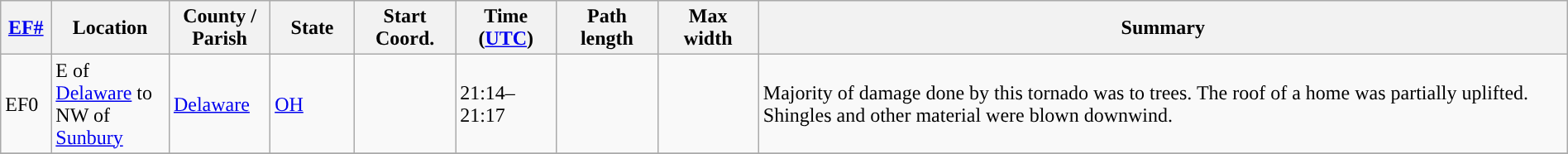<table class="wikitable sortable" style="width:100%;">
<tr>
<th scope="col"  style="width:3%; text-align:center;"><a href='#'>EF#</a></th>
<th scope="col"  style="width:7%; text-align:center;" class="unsortable">Location</th>
<th scope="col"  style="width:6%; text-align:center;" class="unsortable">County / Parish</th>
<th scope="col"  style="width:5%; text-align:center;">State</th>
<th scope="col"  style="width:6%; text-align:center;">Start Coord.</th>
<th scope="col"  style="width:6%; text-align:center;">Time (<a href='#'>UTC</a>)</th>
<th scope="col"  style="width:6%; text-align:center;">Path length</th>
<th scope="col"  style="width:6%; text-align:center;">Max width</th>
<th scope="col" class="unsortable" style="width:48%; text-align:center;">Summary</th>
</tr>
<tr>
<td>EF0</td>
<td>E of <a href='#'>Delaware</a> to NW of <a href='#'>Sunbury</a></td>
<td><a href='#'>Delaware</a></td>
<td><a href='#'>OH</a></td>
<td></td>
<td>21:14–21:17</td>
<td></td>
<td></td>
<td>Majority of damage done by this tornado was to trees. The roof of a home was partially uplifted. Shingles and other material were blown downwind.</td>
</tr>
<tr>
</tr>
</table>
